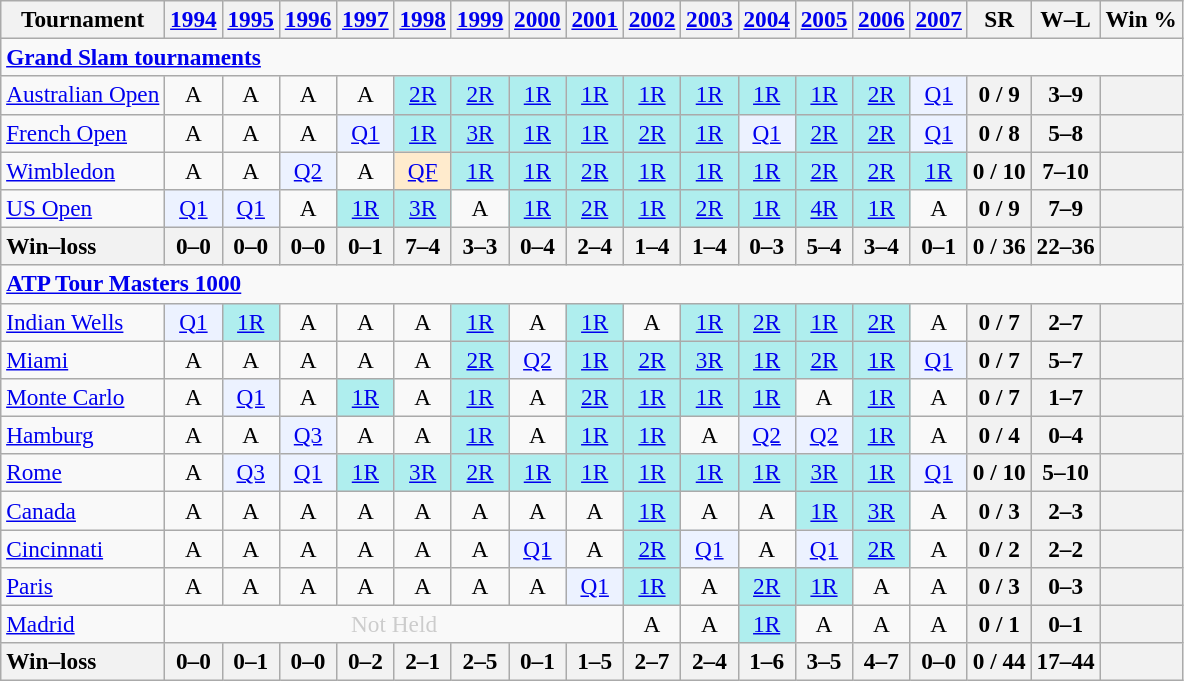<table class=wikitable style=text-align:center;font-size:97%>
<tr>
<th>Tournament</th>
<th><a href='#'>1994</a></th>
<th><a href='#'>1995</a></th>
<th><a href='#'>1996</a></th>
<th><a href='#'>1997</a></th>
<th><a href='#'>1998</a></th>
<th><a href='#'>1999</a></th>
<th><a href='#'>2000</a></th>
<th><a href='#'>2001</a></th>
<th><a href='#'>2002</a></th>
<th><a href='#'>2003</a></th>
<th><a href='#'>2004</a></th>
<th><a href='#'>2005</a></th>
<th><a href='#'>2006</a></th>
<th><a href='#'>2007</a></th>
<th>SR</th>
<th>W–L</th>
<th>Win %</th>
</tr>
<tr>
<td colspan=23 align=left><strong><a href='#'>Grand Slam tournaments</a></strong></td>
</tr>
<tr>
<td align=left><a href='#'>Australian Open</a></td>
<td>A</td>
<td>A</td>
<td>A</td>
<td>A</td>
<td bgcolor=afeeee><a href='#'>2R</a></td>
<td bgcolor=afeeee><a href='#'>2R</a></td>
<td bgcolor=afeeee><a href='#'>1R</a></td>
<td bgcolor=afeeee><a href='#'>1R</a></td>
<td bgcolor=afeeee><a href='#'>1R</a></td>
<td bgcolor=afeeee><a href='#'>1R</a></td>
<td bgcolor=afeeee><a href='#'>1R</a></td>
<td bgcolor=afeeee><a href='#'>1R</a></td>
<td bgcolor=afeeee><a href='#'>2R</a></td>
<td bgcolor=ecf2ff><a href='#'>Q1</a></td>
<th>0 / 9</th>
<th>3–9</th>
<th></th>
</tr>
<tr>
<td align=left><a href='#'>French Open</a></td>
<td>A</td>
<td>A</td>
<td>A</td>
<td bgcolor=ecf2ff><a href='#'>Q1</a></td>
<td bgcolor=afeeee><a href='#'>1R</a></td>
<td bgcolor=afeeee><a href='#'>3R</a></td>
<td bgcolor=afeeee><a href='#'>1R</a></td>
<td bgcolor=afeeee><a href='#'>1R</a></td>
<td bgcolor=afeeee><a href='#'>2R</a></td>
<td bgcolor=afeeee><a href='#'>1R</a></td>
<td bgcolor=ecf2ff><a href='#'>Q1</a></td>
<td bgcolor=afeeee><a href='#'>2R</a></td>
<td bgcolor=afeeee><a href='#'>2R</a></td>
<td bgcolor=ecf2ff><a href='#'>Q1</a></td>
<th>0 / 8</th>
<th>5–8</th>
<th></th>
</tr>
<tr>
<td align=left><a href='#'>Wimbledon</a></td>
<td>A</td>
<td>A</td>
<td bgcolor=ecf2ff><a href='#'>Q2</a></td>
<td>A</td>
<td bgcolor=ffebcd><a href='#'>QF</a></td>
<td bgcolor=afeeee><a href='#'>1R</a></td>
<td bgcolor=afeeee><a href='#'>1R</a></td>
<td bgcolor=afeeee><a href='#'>2R</a></td>
<td bgcolor=afeeee><a href='#'>1R</a></td>
<td bgcolor=afeeee><a href='#'>1R</a></td>
<td bgcolor=afeeee><a href='#'>1R</a></td>
<td bgcolor=afeeee><a href='#'>2R</a></td>
<td bgcolor=afeeee><a href='#'>2R</a></td>
<td bgcolor=afeeee><a href='#'>1R</a></td>
<th>0 / 10</th>
<th>7–10</th>
<th></th>
</tr>
<tr>
<td align=left><a href='#'>US Open</a></td>
<td bgcolor=ecf2ff><a href='#'>Q1</a></td>
<td bgcolor=ecf2ff><a href='#'>Q1</a></td>
<td>A</td>
<td bgcolor=afeeee><a href='#'>1R</a></td>
<td bgcolor=afeeee><a href='#'>3R</a></td>
<td>A</td>
<td bgcolor=afeeee><a href='#'>1R</a></td>
<td bgcolor=afeeee><a href='#'>2R</a></td>
<td bgcolor=afeeee><a href='#'>1R</a></td>
<td bgcolor=afeeee><a href='#'>2R</a></td>
<td bgcolor=afeeee><a href='#'>1R</a></td>
<td bgcolor=afeeee><a href='#'>4R</a></td>
<td bgcolor=afeeee><a href='#'>1R</a></td>
<td>A</td>
<th>0 / 9</th>
<th>7–9</th>
<th></th>
</tr>
<tr>
<th style=text-align:left>Win–loss</th>
<th>0–0</th>
<th>0–0</th>
<th>0–0</th>
<th>0–1</th>
<th>7–4</th>
<th>3–3</th>
<th>0–4</th>
<th>2–4</th>
<th>1–4</th>
<th>1–4</th>
<th>0–3</th>
<th>5–4</th>
<th>3–4</th>
<th>0–1</th>
<th>0 / 36</th>
<th>22–36</th>
<th></th>
</tr>
<tr>
<td colspan=25 style=text-align:left><strong><a href='#'>ATP Tour Masters 1000</a></strong></td>
</tr>
<tr>
<td align=left><a href='#'>Indian Wells</a></td>
<td bgcolor=ecf2ff><a href='#'>Q1</a></td>
<td bgcolor=afeeee><a href='#'>1R</a></td>
<td>A</td>
<td>A</td>
<td>A</td>
<td bgcolor=afeeee><a href='#'>1R</a></td>
<td>A</td>
<td bgcolor=afeeee><a href='#'>1R</a></td>
<td>A</td>
<td bgcolor=afeeee><a href='#'>1R</a></td>
<td bgcolor=afeeee><a href='#'>2R</a></td>
<td bgcolor=afeeee><a href='#'>1R</a></td>
<td bgcolor=afeeee><a href='#'>2R</a></td>
<td>A</td>
<th>0 / 7</th>
<th>2–7</th>
<th></th>
</tr>
<tr>
<td align=left><a href='#'>Miami</a></td>
<td>A</td>
<td>A</td>
<td>A</td>
<td>A</td>
<td>A</td>
<td bgcolor=afeeee><a href='#'>2R</a></td>
<td bgcolor=ecf2ff><a href='#'>Q2</a></td>
<td bgcolor=afeeee><a href='#'>1R</a></td>
<td bgcolor=afeeee><a href='#'>2R</a></td>
<td bgcolor=afeeee><a href='#'>3R</a></td>
<td bgcolor=afeeee><a href='#'>1R</a></td>
<td bgcolor=afeeee><a href='#'>2R</a></td>
<td bgcolor=afeeee><a href='#'>1R</a></td>
<td bgcolor=ecf2ff><a href='#'>Q1</a></td>
<th>0 / 7</th>
<th>5–7</th>
<th></th>
</tr>
<tr>
<td align=left><a href='#'>Monte Carlo</a></td>
<td>A</td>
<td bgcolor=ecf2ff><a href='#'>Q1</a></td>
<td>A</td>
<td bgcolor=afeeee><a href='#'>1R</a></td>
<td>A</td>
<td bgcolor=afeeee><a href='#'>1R</a></td>
<td>A</td>
<td bgcolor=afeeee><a href='#'>2R</a></td>
<td bgcolor=afeeee><a href='#'>1R</a></td>
<td bgcolor=afeeee><a href='#'>1R</a></td>
<td bgcolor=afeeee><a href='#'>1R</a></td>
<td>A</td>
<td bgcolor=afeeee><a href='#'>1R</a></td>
<td>A</td>
<th>0 / 7</th>
<th>1–7</th>
<th></th>
</tr>
<tr>
<td align=left><a href='#'>Hamburg</a></td>
<td>A</td>
<td>A</td>
<td bgcolor=ecf2ff><a href='#'>Q3</a></td>
<td>A</td>
<td>A</td>
<td bgcolor=afeeee><a href='#'>1R</a></td>
<td>A</td>
<td bgcolor=afeeee><a href='#'>1R</a></td>
<td bgcolor=afeeee><a href='#'>1R</a></td>
<td>A</td>
<td bgcolor=ecf2ff><a href='#'>Q2</a></td>
<td bgcolor=ecf2ff><a href='#'>Q2</a></td>
<td bgcolor=afeeee><a href='#'>1R</a></td>
<td>A</td>
<th>0 / 4</th>
<th>0–4</th>
<th></th>
</tr>
<tr>
<td align=left><a href='#'>Rome</a></td>
<td>A</td>
<td bgcolor=ecf2ff><a href='#'>Q3</a></td>
<td bgcolor=ecf2ff><a href='#'>Q1</a></td>
<td bgcolor=afeeee><a href='#'>1R</a></td>
<td bgcolor=afeeee><a href='#'>3R</a></td>
<td bgcolor=afeeee><a href='#'>2R</a></td>
<td bgcolor=afeeee><a href='#'>1R</a></td>
<td bgcolor=afeeee><a href='#'>1R</a></td>
<td bgcolor=afeeee><a href='#'>1R</a></td>
<td bgcolor=afeeee><a href='#'>1R</a></td>
<td bgcolor=afeeee><a href='#'>1R</a></td>
<td bgcolor=afeeee><a href='#'>3R</a></td>
<td bgcolor=afeeee><a href='#'>1R</a></td>
<td bgcolor=ecf2ff><a href='#'>Q1</a></td>
<th>0 / 10</th>
<th>5–10</th>
<th></th>
</tr>
<tr>
<td align=left><a href='#'>Canada</a></td>
<td>A</td>
<td>A</td>
<td>A</td>
<td>A</td>
<td>A</td>
<td>A</td>
<td>A</td>
<td>A</td>
<td bgcolor=afeeee><a href='#'>1R</a></td>
<td>A</td>
<td>A</td>
<td bgcolor=afeeee><a href='#'>1R</a></td>
<td bgcolor=afeeee><a href='#'>3R</a></td>
<td>A</td>
<th>0 / 3</th>
<th>2–3</th>
<th></th>
</tr>
<tr>
<td align=left><a href='#'>Cincinnati</a></td>
<td>A</td>
<td>A</td>
<td>A</td>
<td>A</td>
<td>A</td>
<td>A</td>
<td bgcolor=ecf2ff><a href='#'>Q1</a></td>
<td>A</td>
<td bgcolor=afeeee><a href='#'>2R</a></td>
<td bgcolor=ecf2ff><a href='#'>Q1</a></td>
<td>A</td>
<td bgcolor=ecf2ff><a href='#'>Q1</a></td>
<td bgcolor=afeeee><a href='#'>2R</a></td>
<td>A</td>
<th>0 / 2</th>
<th>2–2</th>
<th></th>
</tr>
<tr>
<td align=left><a href='#'>Paris</a></td>
<td>A</td>
<td>A</td>
<td>A</td>
<td>A</td>
<td>A</td>
<td>A</td>
<td>A</td>
<td bgcolor=ecf2ff><a href='#'>Q1</a></td>
<td bgcolor=afeeee><a href='#'>1R</a></td>
<td>A</td>
<td bgcolor=afeeee><a href='#'>2R</a></td>
<td bgcolor=afeeee><a href='#'>1R</a></td>
<td>A</td>
<td>A</td>
<th>0 / 3</th>
<th>0–3</th>
<th></th>
</tr>
<tr>
<td align=left><a href='#'>Madrid</a></td>
<td colspan=8 style=color:#cccccc>Not Held</td>
<td>A</td>
<td>A</td>
<td bgcolor=afeeee><a href='#'>1R</a></td>
<td>A</td>
<td>A</td>
<td>A</td>
<th>0 / 1</th>
<th>0–1</th>
<th></th>
</tr>
<tr>
<th style=text-align:left>Win–loss</th>
<th>0–0</th>
<th>0–1</th>
<th>0–0</th>
<th>0–2</th>
<th>2–1</th>
<th>2–5</th>
<th>0–1</th>
<th>1–5</th>
<th>2–7</th>
<th>2–4</th>
<th>1–6</th>
<th>3–5</th>
<th>4–7</th>
<th>0–0</th>
<th>0 / 44</th>
<th>17–44</th>
<th></th>
</tr>
</table>
